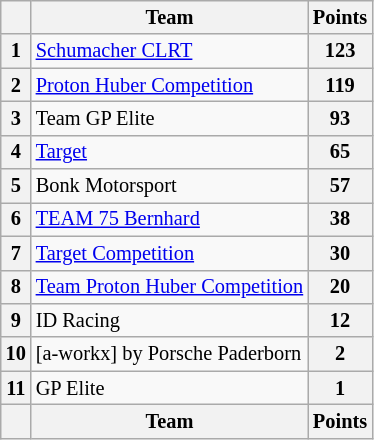<table class="wikitable" style="font-size:85%; text-align:center">
<tr>
<th></th>
<th>Team</th>
<th>Points</th>
</tr>
<tr>
<th>1</th>
<td align="left"> <a href='#'>Schumacher CLRT</a></td>
<th>123</th>
</tr>
<tr>
<th>2</th>
<td align="left"> <a href='#'>Proton Huber Competition</a></td>
<th>119</th>
</tr>
<tr>
<th>3</th>
<td align="left"> Team GP Elite</td>
<th>93</th>
</tr>
<tr>
<th>4</th>
<td align="left"> <a href='#'>Target</a></td>
<th>65</th>
</tr>
<tr>
<th>5</th>
<td align="left"> Bonk Motorsport</td>
<th>57</th>
</tr>
<tr>
<th>6</th>
<td align="left"> <a href='#'>TEAM 75 Bernhard</a></td>
<th>38</th>
</tr>
<tr>
<th>7</th>
<td align="left"> <a href='#'>Target Competition</a></td>
<th>30</th>
</tr>
<tr>
<th>8</th>
<td align="left"> <a href='#'>Team Proton Huber Competition</a></td>
<th>20</th>
</tr>
<tr>
<th>9</th>
<td align="left"> ID Racing</td>
<th>12</th>
</tr>
<tr>
<th>10</th>
<td align="left"> [a-workx] by Porsche Paderborn</td>
<th>2</th>
</tr>
<tr>
<th>11</th>
<td align="left"> GP Elite</td>
<th>1</th>
</tr>
<tr>
<th></th>
<th>Team</th>
<th>Points</th>
</tr>
</table>
